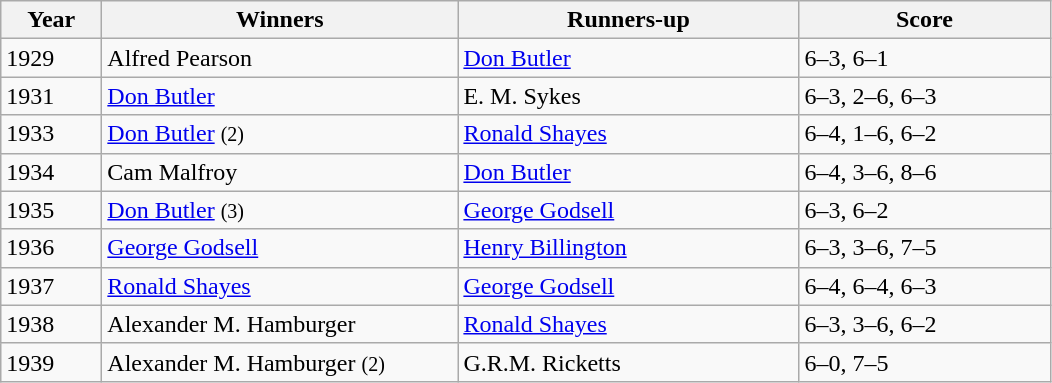<table class="wikitable">
<tr>
<th style="width:60px;">Year</th>
<th style="width:230px;">Winners</th>
<th style="width:220px;">Runners-up</th>
<th style="width:160px;">Score</th>
</tr>
<tr>
<td>1929</td>
<td> Alfred Pearson</td>
<td> <a href='#'>Don Butler</a></td>
<td>6–3, 6–1</td>
</tr>
<tr>
<td>1931</td>
<td> <a href='#'>Don Butler</a></td>
<td>  E. M. Sykes</td>
<td>6–3, 2–6, 6–3</td>
</tr>
<tr>
<td>1933</td>
<td> <a href='#'>Don Butler</a> <small>(2)</small></td>
<td> <a href='#'>Ronald Shayes</a></td>
<td>6–4, 1–6, 6–2</td>
</tr>
<tr>
<td>1934</td>
<td> Cam Malfroy</td>
<td> <a href='#'>Don Butler</a></td>
<td>6–4, 3–6, 8–6</td>
</tr>
<tr>
<td>1935</td>
<td> <a href='#'>Don Butler</a> <small>(3)</small></td>
<td> <a href='#'>George Godsell</a></td>
<td>6–3, 6–2</td>
</tr>
<tr>
<td>1936</td>
<td> <a href='#'>George Godsell</a></td>
<td> <a href='#'>Henry Billington</a></td>
<td>6–3, 3–6, 7–5</td>
</tr>
<tr>
<td>1937</td>
<td> <a href='#'>Ronald Shayes</a></td>
<td> <a href='#'>George Godsell</a></td>
<td>6–4, 6–4, 6–3</td>
</tr>
<tr>
<td>1938</td>
<td> Alexander M. Hamburger</td>
<td> <a href='#'>Ronald Shayes</a></td>
<td>6–3, 3–6, 6–2</td>
</tr>
<tr>
<td>1939</td>
<td> Alexander M. Hamburger <small>(2)</small></td>
<td> G.R.M. Ricketts</td>
<td>6–0, 7–5</td>
</tr>
</table>
